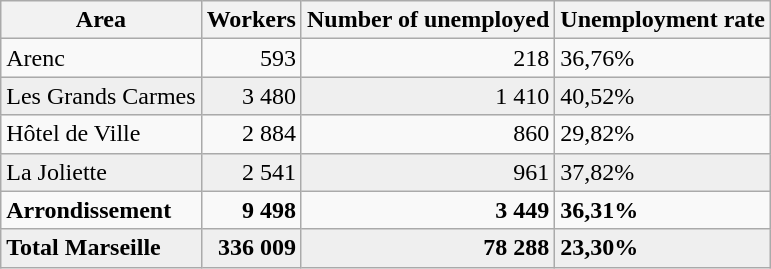<table class=wikitable>
<tr>
<th>Area</th>
<th>Workers</th>
<th>Number of unemployed</th>
<th>Unemployment rate</th>
</tr>
<tr>
<td>Arenc</td>
<td style="text-align:right;">593</td>
<td style="text-align:right;">218</td>
<td>36,76%</td>
</tr>
<tr style="background:#EFEFEF">
<td>Les Grands Carmes</td>
<td style="text-align:right;">3 480</td>
<td style="text-align:right;">1 410</td>
<td>40,52%</td>
</tr>
<tr>
<td>Hôtel de Ville</td>
<td style="text-align:right;">2 884</td>
<td style="text-align:right;">860</td>
<td>29,82%</td>
</tr>
<tr style="background:#EFEFEF">
<td>La Joliette</td>
<td style="text-align:right;">2 541</td>
<td style="text-align:right;">961</td>
<td>37,82%</td>
</tr>
<tr>
<td><strong>Arrondissement</strong></td>
<td style="text-align:right;"><strong>9 498</strong></td>
<td style="text-align:right;"><strong>3 449</strong></td>
<td><strong>36,31%</strong></td>
</tr>
<tr style="background:#EFEFEF">
<td><strong>Total Marseille</strong></td>
<td style="text-align:right;"><strong>336 009</strong></td>
<td style="text-align:right;"><strong>78 288</strong></td>
<td><strong>23,30%</strong></td>
</tr>
</table>
